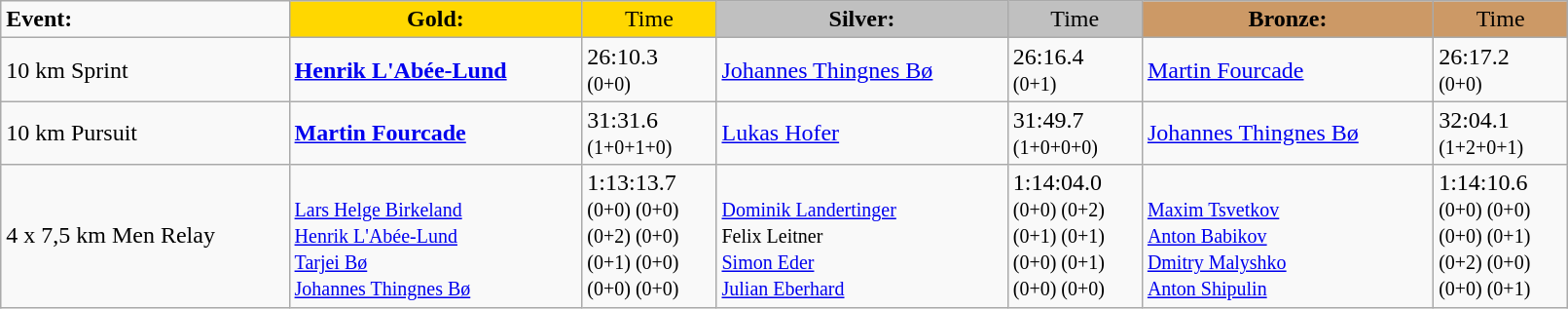<table class="wikitable" width=85%>
<tr>
<td><strong>Event:</strong></td>
<td style="text-align:center;background-color:gold;"><strong>Gold:</strong></td>
<td style="text-align:center;background-color:gold;">Time</td>
<td style="text-align:center;background-color:silver;"><strong>Silver:</strong></td>
<td style="text-align:center;background-color:silver;">Time</td>
<td style="text-align:center;background-color:#CC9966;"><strong>Bronze:</strong></td>
<td style="text-align:center;background-color:#CC9966;">Time</td>
</tr>
<tr>
<td>10 km Sprint<br> </td>
<td><strong><a href='#'>Henrik L'Abée-Lund</a></strong><br><small></small></td>
<td>26:10.3<br><small>(0+0)</small></td>
<td><a href='#'>Johannes Thingnes Bø</a><br><small></small></td>
<td>26:16.4<br><small>(0+1)</small></td>
<td><a href='#'>Martin Fourcade</a><br><small></small></td>
<td>26:17.2<br><small>(0+0)</small></td>
</tr>
<tr>
<td>10 km Pursuit<br>  </td>
<td><strong><a href='#'>Martin Fourcade</a></strong><br><small></small></td>
<td>31:31.6<br><small>(1+0+1+0)</small></td>
<td><a href='#'>Lukas Hofer</a><br><small></small></td>
<td>31:49.7<br><small>(1+0+0+0)</small></td>
<td><a href='#'>Johannes Thingnes Bø</a><br><small></small></td>
<td>32:04.1<br><small>(1+2+0+1)</small></td>
</tr>
<tr>
<td>4 x 7,5 km Men Relay<br></td>
<td><strong></strong><br><small><a href='#'>Lars Helge Birkeland</a><br><a href='#'>Henrik L'Abée-Lund</a><br><a href='#'>Tarjei Bø</a><br><a href='#'>Johannes Thingnes Bø</a></small></td>
<td>1:13:13.7<br><small>(0+0) (0+0)<br>(0+2) (0+0)<br>(0+1) (0+0)<br>(0+0) (0+0)<br></small></td>
<td><br><small><a href='#'>Dominik Landertinger</a><br>Felix Leitner<br><a href='#'>Simon Eder</a><br><a href='#'>Julian Eberhard</a></small></td>
<td>1:14:04.0<br><small>(0+0) (0+2)<br>(0+1) (0+1)<br>(0+0) (0+1)<br>(0+0) (0+0)<br></small></td>
<td><br><small><a href='#'>Maxim Tsvetkov</a><br><a href='#'>Anton Babikov</a><br><a href='#'>Dmitry Malyshko</a><br><a href='#'>Anton Shipulin</a></small></td>
<td>1:14:10.6<br><small>(0+0) (0+0)<br>(0+0) (0+1)<br>(0+2) (0+0)<br>(0+0) (0+1)</small></td>
</tr>
</table>
